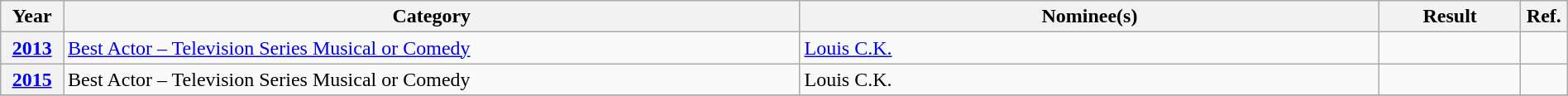<table class="wikitable plainrowheaders" width=100%>
<tr>
<th scope="col" width="4%">Year</th>
<th scope="col" width="47%">Category</th>
<th scope="col" width="37%">Nominee(s)</th>
<th scope="col" width="9%">Result</th>
<th scope="col" width="3%">Ref.</th>
</tr>
<tr>
<th scope="row"><a href='#'>2013</a></th>
<td><a href='#'>Best Actor – Television Series Musical or Comedy</a></td>
<td><a href='#'>Louis C.K.</a></td>
<td></td>
<td></td>
</tr>
<tr>
<th scope="row"><a href='#'>2015</a></th>
<td>Best Actor – Television Series Musical or Comedy</td>
<td>Louis C.K.</td>
<td></td>
<td></td>
</tr>
<tr>
</tr>
</table>
